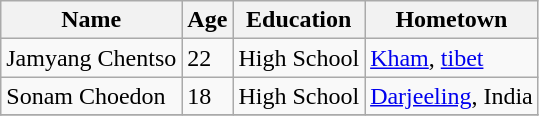<table class="wikitable" border="1">
<tr>
<th>Name</th>
<th>Age</th>
<th>Education</th>
<th>Hometown</th>
</tr>
<tr>
<td>Jamyang Chentso</td>
<td>22</td>
<td>High School</td>
<td><a href='#'>Kham</a>, <a href='#'>tibet</a></td>
</tr>
<tr>
<td>Sonam Choedon</td>
<td>18</td>
<td>High School</td>
<td><a href='#'>Darjeeling</a>, India</td>
</tr>
<tr>
</tr>
</table>
